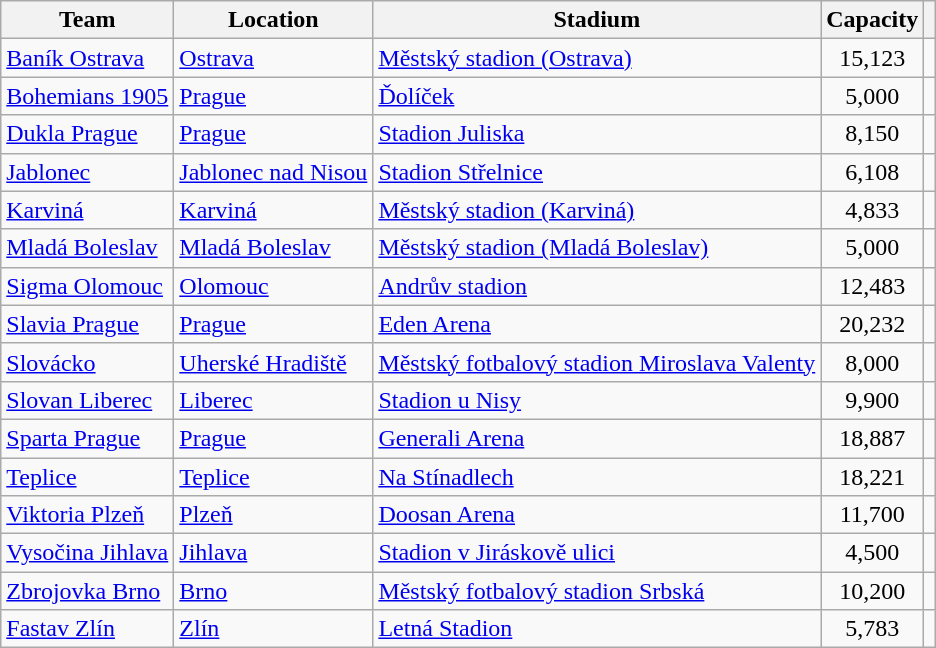<table class="wikitable sortable">
<tr>
<th>Team</th>
<th>Location</th>
<th>Stadium</th>
<th>Capacity</th>
<th class="unsortable"></th>
</tr>
<tr>
<td><a href='#'>Baník Ostrava</a></td>
<td><a href='#'>Ostrava</a></td>
<td><a href='#'>Městský stadion (Ostrava)</a></td>
<td align="center">15,123</td>
<td style="text-align:center"></td>
</tr>
<tr>
<td><a href='#'>Bohemians 1905</a></td>
<td><a href='#'>Prague</a></td>
<td><a href='#'>Ďolíček</a></td>
<td align="center">5,000</td>
<td style="text-align:center"></td>
</tr>
<tr>
<td><a href='#'>Dukla Prague</a></td>
<td><a href='#'>Prague</a></td>
<td><a href='#'>Stadion Juliska</a></td>
<td align="center">8,150</td>
<td style="text-align:center"></td>
</tr>
<tr>
<td><a href='#'>Jablonec</a></td>
<td><a href='#'>Jablonec nad Nisou</a></td>
<td><a href='#'>Stadion Střelnice</a></td>
<td align="center">6,108</td>
<td style="text-align:center"></td>
</tr>
<tr>
<td><a href='#'>Karviná</a></td>
<td><a href='#'>Karviná</a></td>
<td><a href='#'>Městský stadion (Karviná)</a></td>
<td align="center">4,833</td>
<td style="text-align:center"></td>
</tr>
<tr>
<td><a href='#'>Mladá Boleslav</a></td>
<td><a href='#'>Mladá Boleslav</a></td>
<td><a href='#'>Městský stadion (Mladá Boleslav)</a></td>
<td align="center">5,000</td>
<td style="text-align:center"></td>
</tr>
<tr>
<td><a href='#'>Sigma Olomouc</a></td>
<td><a href='#'>Olomouc</a></td>
<td><a href='#'>Andrův stadion</a></td>
<td align="center">12,483</td>
<td style="text-align:center"></td>
</tr>
<tr>
<td><a href='#'>Slavia Prague</a></td>
<td><a href='#'>Prague</a></td>
<td><a href='#'>Eden Arena</a></td>
<td align="center">20,232</td>
<td style="text-align:center"></td>
</tr>
<tr>
<td><a href='#'>Slovácko</a></td>
<td><a href='#'>Uherské Hradiště</a></td>
<td><a href='#'>Městský fotbalový stadion Miroslava Valenty</a></td>
<td align="center">8,000</td>
<td style="text-align:center"></td>
</tr>
<tr>
<td><a href='#'>Slovan Liberec</a></td>
<td><a href='#'>Liberec</a></td>
<td><a href='#'>Stadion u Nisy</a></td>
<td align="center">9,900</td>
<td style="text-align:center"></td>
</tr>
<tr>
<td><a href='#'>Sparta Prague</a></td>
<td><a href='#'>Prague</a></td>
<td><a href='#'>Generali Arena</a></td>
<td align="center">18,887</td>
<td style="text-align:center"></td>
</tr>
<tr>
<td><a href='#'>Teplice</a></td>
<td><a href='#'>Teplice</a></td>
<td><a href='#'>Na Stínadlech</a></td>
<td align="center">18,221</td>
<td style="text-align:center"></td>
</tr>
<tr>
<td><a href='#'>Viktoria Plzeň</a></td>
<td><a href='#'>Plzeň</a></td>
<td><a href='#'>Doosan Arena</a></td>
<td align="center">11,700</td>
<td style="text-align:center"></td>
</tr>
<tr>
<td><a href='#'>Vysočina Jihlava</a></td>
<td><a href='#'>Jihlava</a></td>
<td><a href='#'>Stadion v Jiráskově ulici</a></td>
<td align="center">4,500</td>
<td style="text-align:center"></td>
</tr>
<tr>
<td><a href='#'>Zbrojovka Brno</a></td>
<td><a href='#'>Brno</a></td>
<td><a href='#'>Městský fotbalový stadion Srbská</a></td>
<td align="center">10,200</td>
<td style="text-align:center"></td>
</tr>
<tr>
<td><a href='#'>Fastav Zlín</a></td>
<td><a href='#'>Zlín</a></td>
<td><a href='#'>Letná Stadion</a></td>
<td align="center">5,783</td>
<td style="text-align:center"></td>
</tr>
</table>
